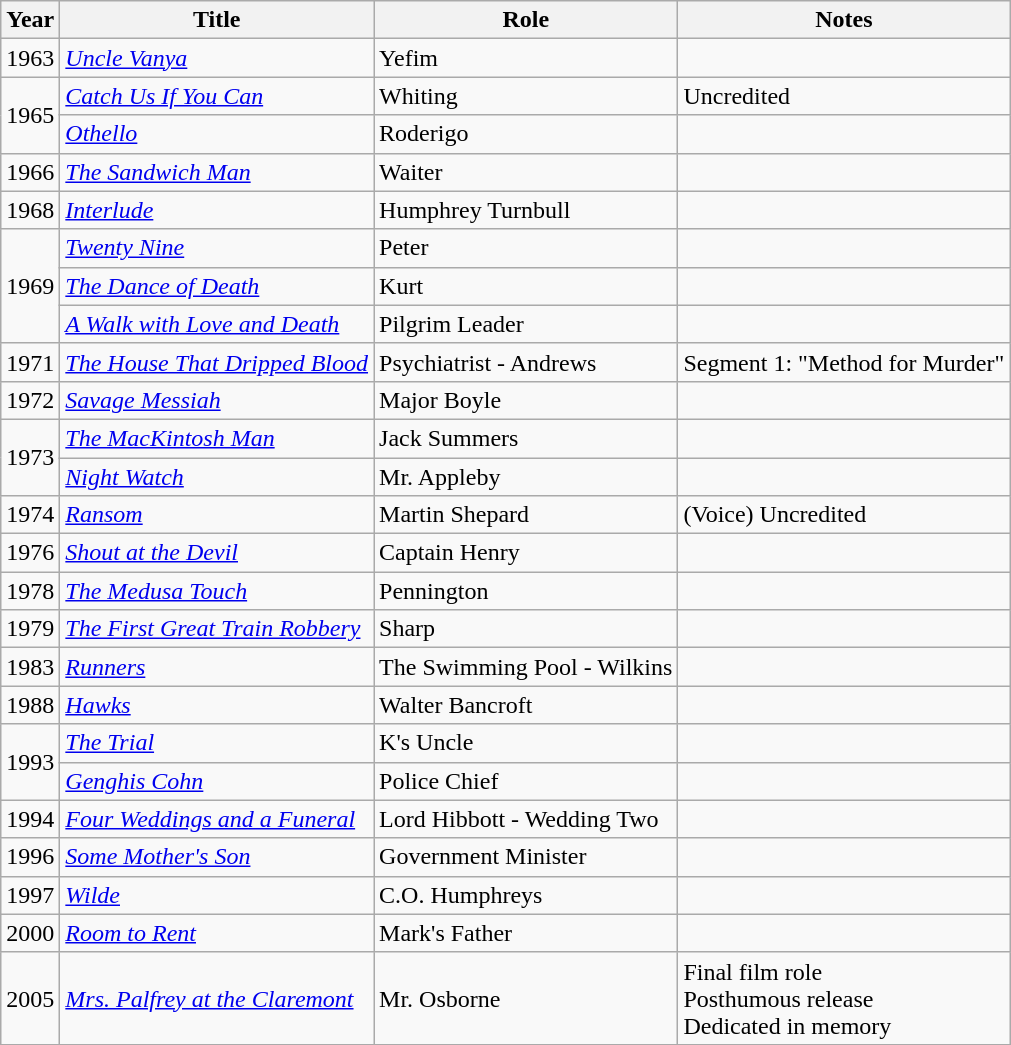<table class="wikitable">
<tr>
<th>Year</th>
<th>Title</th>
<th>Role</th>
<th>Notes</th>
</tr>
<tr>
<td>1963</td>
<td><em><a href='#'>Uncle Vanya</a></em></td>
<td>Yefim</td>
<td></td>
</tr>
<tr>
<td rowspan="2">1965</td>
<td><em><a href='#'>Catch Us If You Can</a></em></td>
<td>Whiting</td>
<td>Uncredited</td>
</tr>
<tr>
<td><em><a href='#'>Othello</a></em></td>
<td>Roderigo</td>
<td></td>
</tr>
<tr>
<td>1966</td>
<td><em><a href='#'>The Sandwich Man</a></em></td>
<td>Waiter</td>
<td></td>
</tr>
<tr>
<td>1968</td>
<td><em><a href='#'>Interlude</a></em></td>
<td>Humphrey Turnbull</td>
<td></td>
</tr>
<tr>
<td rowspan="3">1969</td>
<td><em><a href='#'>Twenty Nine</a></em></td>
<td>Peter</td>
<td></td>
</tr>
<tr>
<td><em><a href='#'>The Dance of Death</a></em></td>
<td>Kurt</td>
<td></td>
</tr>
<tr>
<td><em><a href='#'>A Walk with Love and Death</a></em></td>
<td>Pilgrim Leader</td>
<td></td>
</tr>
<tr>
<td>1971</td>
<td><em><a href='#'>The House That Dripped Blood</a></em></td>
<td>Psychiatrist - Andrews</td>
<td>Segment 1: "Method for Murder"</td>
</tr>
<tr>
<td>1972</td>
<td><em><a href='#'>Savage Messiah</a></em></td>
<td>Major Boyle</td>
<td></td>
</tr>
<tr>
<td rowspan="2">1973</td>
<td><em><a href='#'>The MacKintosh Man</a></em></td>
<td>Jack Summers</td>
<td></td>
</tr>
<tr>
<td><em><a href='#'>Night Watch</a></em></td>
<td>Mr. Appleby</td>
<td></td>
</tr>
<tr>
<td>1974</td>
<td><em><a href='#'>Ransom</a></em></td>
<td>Martin Shepard</td>
<td>(Voice) Uncredited</td>
</tr>
<tr>
<td>1976</td>
<td><em><a href='#'>Shout at the Devil</a></em></td>
<td>Captain Henry</td>
<td></td>
</tr>
<tr>
<td>1978</td>
<td><em><a href='#'>The Medusa Touch</a></em></td>
<td>Pennington</td>
<td></td>
</tr>
<tr>
<td>1979</td>
<td><em><a href='#'>The First Great Train Robbery</a></em></td>
<td>Sharp</td>
<td></td>
</tr>
<tr>
<td>1983</td>
<td><em><a href='#'>Runners</a></em></td>
<td>The Swimming Pool - Wilkins</td>
<td></td>
</tr>
<tr>
<td>1988</td>
<td><em><a href='#'>Hawks</a></em></td>
<td>Walter Bancroft</td>
<td></td>
</tr>
<tr>
<td rowspan="2">1993</td>
<td><em><a href='#'>The Trial</a></em></td>
<td>K's Uncle</td>
<td></td>
</tr>
<tr>
<td><em><a href='#'>Genghis Cohn</a></em></td>
<td>Police Chief</td>
<td></td>
</tr>
<tr>
<td>1994</td>
<td><em><a href='#'>Four Weddings and a Funeral</a></em></td>
<td>Lord Hibbott - Wedding Two</td>
<td></td>
</tr>
<tr>
<td>1996</td>
<td><em><a href='#'>Some Mother's Son</a></em></td>
<td>Government Minister</td>
<td></td>
</tr>
<tr>
<td>1997</td>
<td><em><a href='#'>Wilde</a></em></td>
<td>C.O. Humphreys</td>
<td></td>
</tr>
<tr>
<td>2000</td>
<td><em><a href='#'>Room to Rent</a></em></td>
<td>Mark's Father</td>
<td></td>
</tr>
<tr>
<td>2005</td>
<td><em><a href='#'>Mrs. Palfrey at the Claremont</a></em></td>
<td>Mr. Osborne</td>
<td>Final film role<br>Posthumous release
<br> Dedicated in memory</td>
</tr>
</table>
